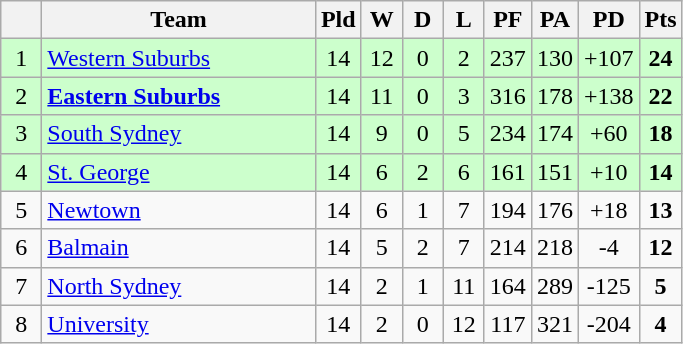<table class="wikitable" style="text-align:center;">
<tr>
<th style="width:20px;" abbr="Position"></th>
<th width=175>Team</th>
<th style="width:20px;" abbr="Played">Pld</th>
<th style="width:20px;" abbr="Won">W</th>
<th style="width:20px;" abbr="Drawn">D</th>
<th style="width:20px;" abbr="Lost">L</th>
<th style="width:20px;" abbr="Points for">PF</th>
<th style="width:20px;" abbr="Points against">PA</th>
<th style="width:20px;" abbr="Points difference">PD</th>
<th style="width:20px;" abbr="Points">Pts</th>
</tr>
<tr style="background:#cfc;">
<td>1</td>
<td style="text-align:left;"> <a href='#'>Western Suburbs</a></td>
<td>14</td>
<td>12</td>
<td>0</td>
<td>2</td>
<td>237</td>
<td>130</td>
<td>+107</td>
<td><strong>24</strong></td>
</tr>
<tr style="background:#cfc;">
<td>2</td>
<td style="text-align:left;"> <strong><a href='#'>Eastern Suburbs</a></strong></td>
<td>14</td>
<td>11</td>
<td>0</td>
<td>3</td>
<td>316</td>
<td>178</td>
<td>+138</td>
<td><strong>22</strong></td>
</tr>
<tr style="background:#cfc;">
<td>3</td>
<td style="text-align:left;"> <a href='#'>South Sydney</a></td>
<td>14</td>
<td>9</td>
<td>0</td>
<td>5</td>
<td>234</td>
<td>174</td>
<td>+60</td>
<td><strong>18</strong></td>
</tr>
<tr style="background:#cfc;">
<td>4</td>
<td style="text-align:left;"> <a href='#'>St. George</a></td>
<td>14</td>
<td>6</td>
<td>2</td>
<td>6</td>
<td>161</td>
<td>151</td>
<td>+10</td>
<td><strong>14</strong></td>
</tr>
<tr>
<td>5</td>
<td style="text-align:left;"> <a href='#'>Newtown</a></td>
<td>14</td>
<td>6</td>
<td>1</td>
<td>7</td>
<td>194</td>
<td>176</td>
<td>+18</td>
<td><strong>13</strong></td>
</tr>
<tr>
<td>6</td>
<td style="text-align:left;"> <a href='#'>Balmain</a></td>
<td>14</td>
<td>5</td>
<td>2</td>
<td>7</td>
<td>214</td>
<td>218</td>
<td>-4</td>
<td><strong>12</strong></td>
</tr>
<tr>
<td>7</td>
<td style="text-align:left;"> <a href='#'>North Sydney</a></td>
<td>14</td>
<td>2</td>
<td>1</td>
<td>11</td>
<td>164</td>
<td>289</td>
<td>-125</td>
<td><strong>5</strong></td>
</tr>
<tr>
<td>8</td>
<td style="text-align:left;"> <a href='#'>University</a></td>
<td>14</td>
<td>2</td>
<td>0</td>
<td>12</td>
<td>117</td>
<td>321</td>
<td>-204</td>
<td><strong>4</strong></td>
</tr>
</table>
